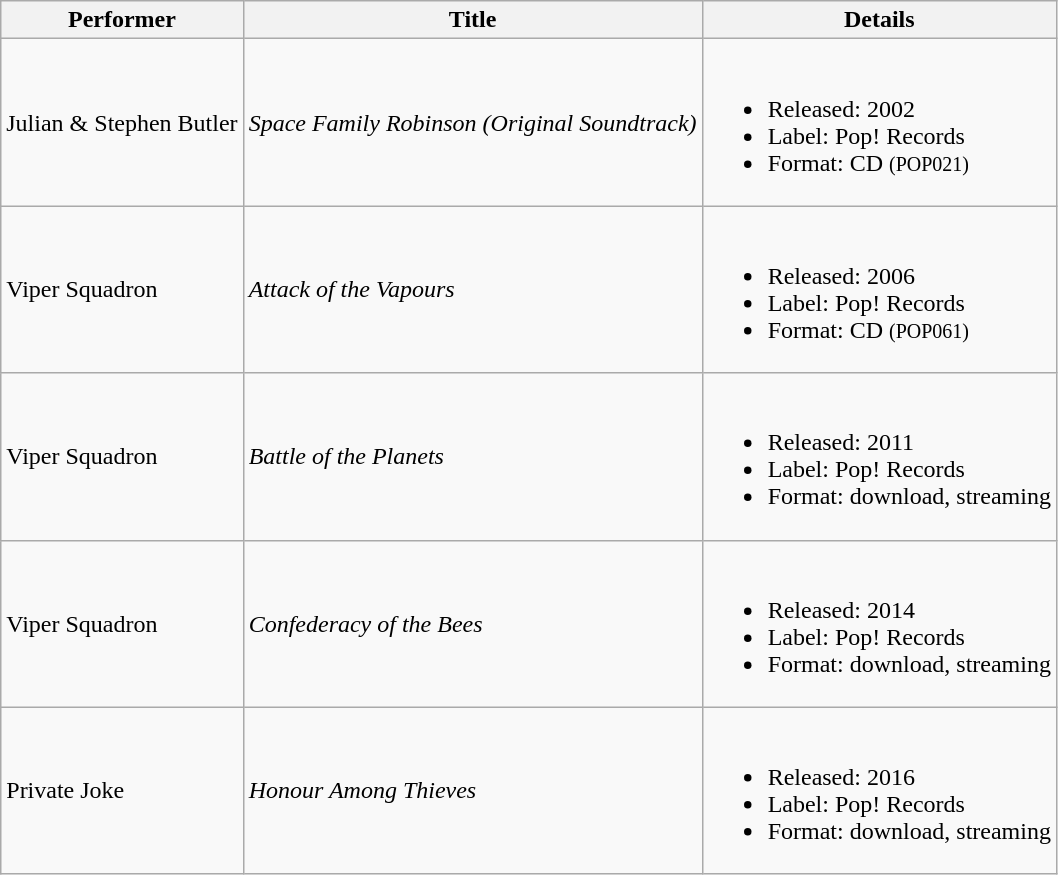<table class="wikitable">
<tr>
<th>Performer</th>
<th>Title</th>
<th>Details</th>
</tr>
<tr>
<td>Julian & Stephen Butler</td>
<td><em>Space Family Robinson (Original Soundtrack)</em></td>
<td><br><ul><li>Released: 2002</li><li>Label: Pop! Records</li><li>Format: CD <small>(POP021)</small></li></ul></td>
</tr>
<tr>
<td>Viper Squadron</td>
<td><em>Attack of the Vapours</em></td>
<td><br><ul><li>Released: 2006</li><li>Label: Pop! Records</li><li>Format: CD <small>(POP061)</small></li></ul></td>
</tr>
<tr>
<td>Viper Squadron</td>
<td><em>Battle of the Planets</em></td>
<td><br><ul><li>Released: 2011</li><li>Label: Pop! Records</li><li>Format: download, streaming</li></ul></td>
</tr>
<tr>
<td>Viper Squadron</td>
<td><em>Confederacy of the Bees</em></td>
<td><br><ul><li>Released: 2014</li><li>Label: Pop! Records</li><li>Format: download, streaming</li></ul></td>
</tr>
<tr>
<td>Private Joke</td>
<td><em>Honour Among Thieves</em></td>
<td><br><ul><li>Released: 2016</li><li>Label: Pop! Records</li><li>Format: download, streaming</li></ul></td>
</tr>
</table>
